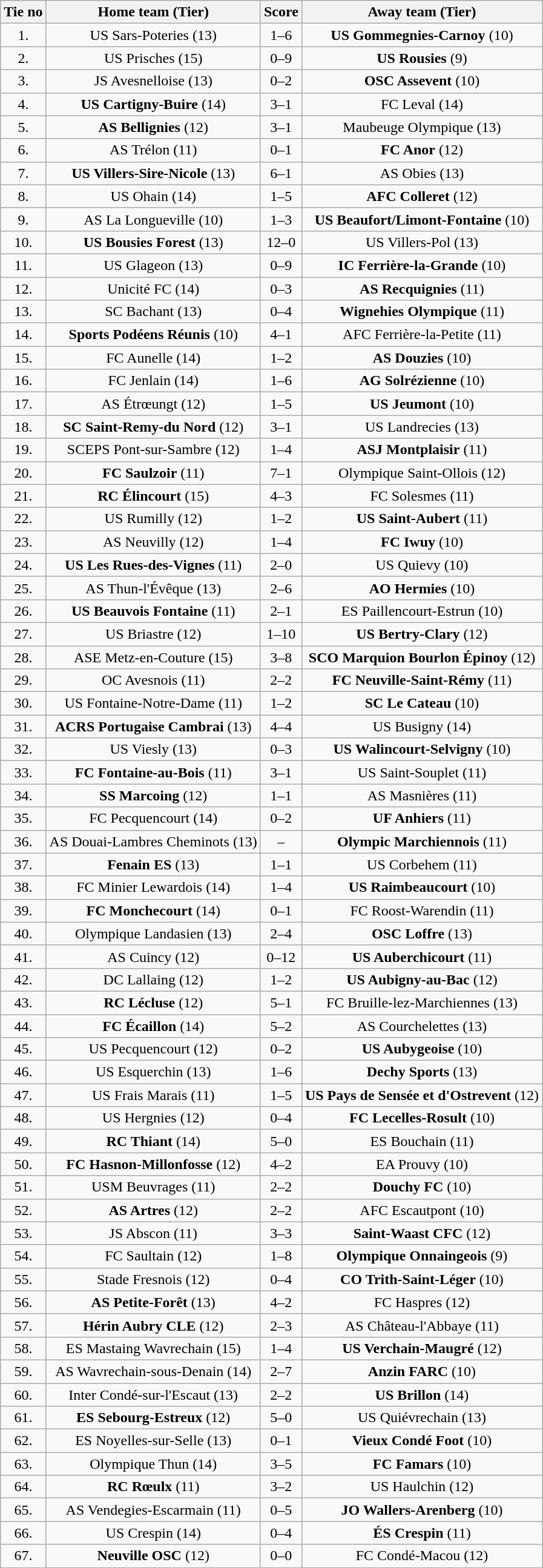<table class="wikitable" style="text-align: center">
<tr>
<th>Tie no</th>
<th>Home team (Tier)</th>
<th>Score</th>
<th>Away team (Tier)</th>
</tr>
<tr>
<td>1.</td>
<td>US Sars-Poteries (13)</td>
<td>1–6</td>
<td><strong>US Gommegnies-Carnoy</strong> (10)</td>
</tr>
<tr>
<td>2.</td>
<td>US Prisches (15)</td>
<td>0–9</td>
<td><strong>US Rousies</strong> (9)</td>
</tr>
<tr>
<td>3.</td>
<td>JS Avesnelloise (13)</td>
<td>0–2</td>
<td><strong>OSC Assevent</strong> (10)</td>
</tr>
<tr>
<td>4.</td>
<td><strong>US Cartigny-Buire</strong> (14)</td>
<td>3–1</td>
<td>FC Leval (14)</td>
</tr>
<tr>
<td>5.</td>
<td><strong>AS Bellignies</strong> (12)</td>
<td>3–1</td>
<td>Maubeuge Olympique (13)</td>
</tr>
<tr>
<td>6.</td>
<td>AS Trélon (11)</td>
<td>0–1</td>
<td><strong>FC Anor</strong> (12)</td>
</tr>
<tr>
<td>7.</td>
<td><strong>US Villers-Sire-Nicole</strong> (13)</td>
<td>6–1</td>
<td>AS Obies (13)</td>
</tr>
<tr>
<td>8.</td>
<td>US Ohain (14)</td>
<td>1–5</td>
<td><strong>AFC Colleret</strong> (12)</td>
</tr>
<tr>
<td>9.</td>
<td>AS La Longueville (10)</td>
<td>1–3</td>
<td><strong>US Beaufort/Limont-Fontaine</strong> (10)</td>
</tr>
<tr>
<td>10.</td>
<td><strong>US Bousies Forest</strong> (13)</td>
<td>12–0</td>
<td>US Villers-Pol (13)</td>
</tr>
<tr>
<td>11.</td>
<td>US Glageon (13)</td>
<td>0–9</td>
<td><strong>IC Ferrière-la-Grande</strong> (10)</td>
</tr>
<tr>
<td>12.</td>
<td>Unicité FC (14)</td>
<td>0–3</td>
<td><strong>AS Recquignies</strong> (11)</td>
</tr>
<tr>
<td>13.</td>
<td>SC Bachant (13)</td>
<td>0–4</td>
<td><strong>Wignehies Olympique</strong> (11)</td>
</tr>
<tr>
<td>14.</td>
<td><strong>Sports Podéens Réunis</strong> (10)</td>
<td>4–1</td>
<td>AFC Ferrière-la-Petite (11)</td>
</tr>
<tr>
<td>15.</td>
<td>FC Aunelle (14)</td>
<td>1–2</td>
<td><strong>AS Douzies</strong> (10)</td>
</tr>
<tr>
<td>16.</td>
<td>FC Jenlain (14)</td>
<td>1–6</td>
<td><strong>AG Solrézienne</strong> (10)</td>
</tr>
<tr>
<td>17.</td>
<td>AS Étrœungt (12)</td>
<td>1–5</td>
<td><strong>US Jeumont</strong> (10)</td>
</tr>
<tr>
<td>18.</td>
<td><strong>SC Saint-Remy-du Nord</strong> (12)</td>
<td>3–1</td>
<td>US Landrecies (13)</td>
</tr>
<tr>
<td>19.</td>
<td>SCEPS Pont-sur-Sambre (12)</td>
<td>1–4</td>
<td><strong>ASJ Montplaisir</strong> (11)</td>
</tr>
<tr>
<td>20.</td>
<td><strong>FC Saulzoir</strong> (11)</td>
<td>7–1</td>
<td>Olympique Saint-Ollois (12)</td>
</tr>
<tr>
<td>21.</td>
<td><strong>RC Élincourt</strong> (15)</td>
<td>4–3</td>
<td>FC Solesmes (11)</td>
</tr>
<tr>
<td>22.</td>
<td>US Rumilly (12)</td>
<td>1–2</td>
<td><strong>US Saint-Aubert</strong> (11)</td>
</tr>
<tr>
<td>23.</td>
<td>AS Neuvilly (12)</td>
<td>1–4</td>
<td><strong>FC Iwuy</strong> (10)</td>
</tr>
<tr>
<td>24.</td>
<td><strong>US Les Rues-des-Vignes</strong> (11)</td>
<td>2–0</td>
<td>US Quievy (10)</td>
</tr>
<tr>
<td>25.</td>
<td>AS Thun-l'Évêque (13)</td>
<td>2–6</td>
<td><strong>AO Hermies</strong> (10)</td>
</tr>
<tr>
<td>26.</td>
<td><strong>US Beauvois Fontaine</strong> (11)</td>
<td>2–1</td>
<td>ES Paillencourt-Estrun (10)</td>
</tr>
<tr>
<td>27.</td>
<td>US Briastre (12)</td>
<td>1–10</td>
<td><strong>US Bertry-Clary</strong> (12)</td>
</tr>
<tr>
<td>28.</td>
<td>ASE Metz-en-Couture (15)</td>
<td>3–8</td>
<td><strong>SCO Marquion Bourlon Épinoy</strong> (12)</td>
</tr>
<tr>
<td>29.</td>
<td>OC Avesnois (11)</td>
<td>2–2 </td>
<td><strong>FC Neuville-Saint-Rémy</strong> (11)</td>
</tr>
<tr>
<td>30.</td>
<td>US Fontaine-Notre-Dame (11)</td>
<td>1–2</td>
<td><strong>SC Le Cateau</strong> (10)</td>
</tr>
<tr>
<td>31.</td>
<td><strong>ACRS Portugaise Cambrai</strong> (13)</td>
<td>4–4 </td>
<td>US Busigny (14)</td>
</tr>
<tr>
<td>32.</td>
<td>US Viesly (13)</td>
<td>0–3</td>
<td><strong>US Walincourt-Selvigny</strong> (10)</td>
</tr>
<tr>
<td>33.</td>
<td><strong>FC Fontaine-au-Bois</strong> (11)</td>
<td>3–1</td>
<td>US Saint-Souplet (11)</td>
</tr>
<tr>
<td>34.</td>
<td><strong>SS Marcoing</strong> (12)</td>
<td>1–1 </td>
<td>AS Masnières (11)</td>
</tr>
<tr>
<td>35.</td>
<td>FC Pecquencourt (14)</td>
<td>0–2</td>
<td><strong>UF Anhiers</strong> (11)</td>
</tr>
<tr>
<td>36.</td>
<td>AS Douai-Lambres Cheminots (13)</td>
<td>–</td>
<td><strong>Olympic Marchiennois</strong> (11)</td>
</tr>
<tr>
<td>37.</td>
<td><strong>Fenain ES</strong> (13)</td>
<td>1–1 </td>
<td>US Corbehem (11)</td>
</tr>
<tr>
<td>38.</td>
<td>FC Minier Lewardois (14)</td>
<td>1–4</td>
<td><strong>US Raimbeaucourt</strong> (10)</td>
</tr>
<tr>
<td>39.</td>
<td><strong>FC Monchecourt</strong> (14)</td>
<td>0–1</td>
<td>FC Roost-Warendin (11)</td>
</tr>
<tr>
<td>40.</td>
<td>Olympique Landasien (13)</td>
<td>2–4</td>
<td><strong>OSC Loffre</strong> (13)</td>
</tr>
<tr>
<td>41.</td>
<td>AS Cuincy (12)</td>
<td>0–12</td>
<td><strong>US Auberchicourt</strong> (11)</td>
</tr>
<tr>
<td>42.</td>
<td>DC Lallaing (12)</td>
<td>1–2</td>
<td><strong>US Aubigny-au-Bac</strong> (12)</td>
</tr>
<tr>
<td>43.</td>
<td><strong>RC Lécluse</strong> (12)</td>
<td>5–1</td>
<td>FC Bruille-lez-Marchiennes (13)</td>
</tr>
<tr>
<td>44.</td>
<td><strong>FC Écaillon</strong> (14)</td>
<td>5–2</td>
<td>AS Courchelettes (13)</td>
</tr>
<tr>
<td>45.</td>
<td>US Pecquencourt (12)</td>
<td>0–2</td>
<td><strong>US Aubygeoise</strong> (10)</td>
</tr>
<tr>
<td>46.</td>
<td>US Esquerchin (13)</td>
<td>1–6</td>
<td><strong>Dechy Sports</strong> (13)</td>
</tr>
<tr>
<td>47.</td>
<td>US Frais Marais (11)</td>
<td>1–5</td>
<td><strong>US Pays de Sensée et d'Ostrevent</strong> (12)</td>
</tr>
<tr>
<td>48.</td>
<td>US Hergnies (12)</td>
<td>0–4</td>
<td><strong>FC Lecelles-Rosult</strong> (10)</td>
</tr>
<tr>
<td>49.</td>
<td><strong>RC Thiant</strong> (14)</td>
<td>5–0</td>
<td>ES Bouchain (11)</td>
</tr>
<tr>
<td>50.</td>
<td><strong>FC Hasnon-Millonfosse</strong> (12)</td>
<td>4–2</td>
<td>EA Prouvy (10)</td>
</tr>
<tr>
<td>51.</td>
<td>USM Beuvrages (11)</td>
<td>2–2 </td>
<td><strong>Douchy FC</strong> (10)</td>
</tr>
<tr>
<td>52.</td>
<td><strong>AS Artres</strong> (12)</td>
<td>2–2 </td>
<td>AFC Escautpont (10)</td>
</tr>
<tr>
<td>53.</td>
<td>JS Abscon (11)</td>
<td>3–3 </td>
<td><strong>Saint-Waast CFC</strong> (12)</td>
</tr>
<tr>
<td>54.</td>
<td>FC Saultain (12)</td>
<td>1–8</td>
<td><strong>Olympique Onnaingeois</strong> (9)</td>
</tr>
<tr>
<td>55.</td>
<td>Stade Fresnois (12)</td>
<td>0–4</td>
<td><strong>CO Trith-Saint-Léger</strong> (10)</td>
</tr>
<tr>
<td>56.</td>
<td><strong>AS Petite-Forêt</strong> (13)</td>
<td>4–2</td>
<td>FC Haspres (12)</td>
</tr>
<tr>
<td>57.</td>
<td><strong>Hérin Aubry CLE</strong> (12)</td>
<td>2–3</td>
<td>AS Château-l'Abbaye (11)</td>
</tr>
<tr>
<td>58.</td>
<td>ES Mastaing Wavrechain (15)</td>
<td>1–4</td>
<td><strong>US Verchain-Maugré</strong> (12)</td>
</tr>
<tr>
<td>59.</td>
<td>AS Wavrechain-sous-Denain (14)</td>
<td>2–7</td>
<td><strong>Anzin FARC</strong> (10)</td>
</tr>
<tr>
<td>60.</td>
<td>Inter Condé-sur-l'Escaut (13)</td>
<td>2–2 </td>
<td><strong>US Brillon</strong> (14)</td>
</tr>
<tr>
<td>61.</td>
<td><strong>ES Sebourg-Estreux</strong> (12)</td>
<td>5–0</td>
<td>US Quiévrechain (13)</td>
</tr>
<tr>
<td>62.</td>
<td>ES Noyelles-sur-Selle (13)</td>
<td>0–1</td>
<td><strong>Vieux Condé Foot</strong> (10)</td>
</tr>
<tr>
<td>63.</td>
<td>Olympique Thun (14)</td>
<td>3–5</td>
<td><strong>FC Famars</strong> (10)</td>
</tr>
<tr>
<td>64.</td>
<td><strong>RC Rœulx</strong> (11)</td>
<td>3–2</td>
<td>US Haulchin (12)</td>
</tr>
<tr>
<td>65.</td>
<td>AS Vendegies-Escarmain (11)</td>
<td>0–5</td>
<td><strong>JO Wallers-Arenberg</strong> (10)</td>
</tr>
<tr>
<td>66.</td>
<td>US Crespin (14)</td>
<td>0–4</td>
<td><strong>ÉS Crespin</strong> (11)</td>
</tr>
<tr>
<td>67.</td>
<td><strong>Neuville OSC</strong> (12)</td>
<td>0–0 </td>
<td>FC Condé-Macou (12)</td>
</tr>
</table>
